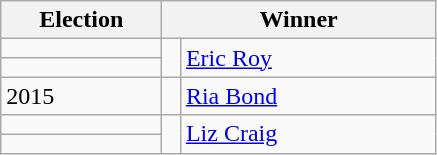<table class=wikitable>
<tr>
<th width=100>Election</th>
<th width=175 colspan=2>Winner</th>
</tr>
<tr>
<td></td>
<td width=5 rowspan=2 bgcolor=></td>
<td rowspan=2><a href='#'>Eric Roy</a></td>
</tr>
<tr>
<td></td>
</tr>
<tr>
<td>2015</td>
<td bgcolor=></td>
<td><a href='#'>Ria Bond</a></td>
</tr>
<tr>
<td></td>
<td rowspan=3 bgcolor=></td>
<td rowspan=3><a href='#'>Liz Craig</a></td>
</tr>
<tr>
<td></td>
</tr>
</table>
